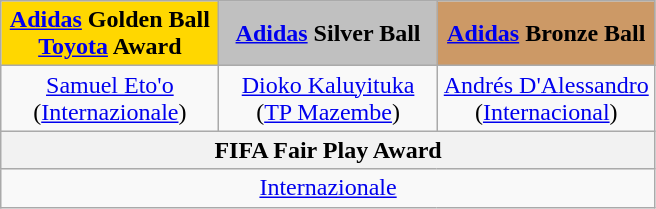<table class="wikitable" style="text-align:center">
<tr>
<th style="background:gold; width:33%"><a href='#'>Adidas</a> Golden Ball<br><a href='#'>Toyota</a> Award</th>
<th style="background:silver; width:33%"><a href='#'>Adidas</a> Silver Ball</th>
<th style="background:#CC9966; width:33%"><a href='#'>Adidas</a> Bronze Ball</th>
</tr>
<tr>
<td> <a href='#'>Samuel Eto'o</a><br>(<a href='#'>Internazionale</a>)</td>
<td> <a href='#'>Dioko Kaluyituka</a><br>(<a href='#'>TP Mazembe</a>)</td>
<td> <a href='#'>Andrés D'Alessandro</a><br>(<a href='#'>Internacional</a>)</td>
</tr>
<tr>
<th colspan="3">FIFA Fair Play Award</th>
</tr>
<tr>
<td colspan="3"> <a href='#'>Internazionale</a></td>
</tr>
</table>
